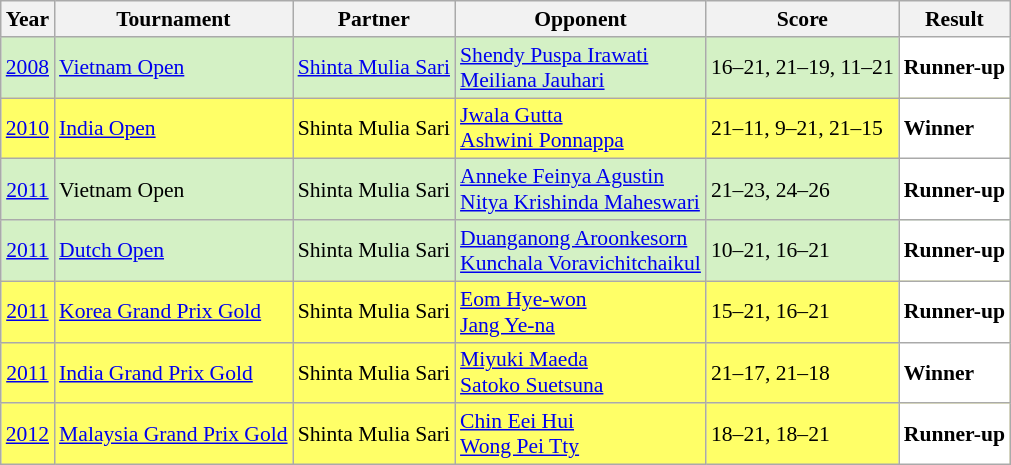<table class="sortable wikitable" style="font-size: 90%;">
<tr>
<th>Year</th>
<th>Tournament</th>
<th>Partner</th>
<th>Opponent</th>
<th>Score</th>
<th>Result</th>
</tr>
<tr style="background:#D4F1C5">
<td align="center"><a href='#'>2008</a></td>
<td align="left"><a href='#'>Vietnam Open</a></td>
<td align="left"> <a href='#'>Shinta Mulia Sari</a></td>
<td align="left"> <a href='#'>Shendy Puspa Irawati</a><br> <a href='#'>Meiliana Jauhari</a></td>
<td align="left">16–21, 21–19, 11–21</td>
<td style="text-align:left; background:white"> <strong>Runner-up</strong></td>
</tr>
<tr style="background:#FFFF67">
<td align="center"><a href='#'>2010</a></td>
<td align="left"><a href='#'>India Open</a></td>
<td align="left"> Shinta Mulia Sari</td>
<td align="left"> <a href='#'>Jwala Gutta</a><br> <a href='#'>Ashwini Ponnappa</a></td>
<td align="left">21–11, 9–21, 21–15</td>
<td style="text-align:left; background:white"> <strong>Winner</strong></td>
</tr>
<tr style="background:#D4F1C5">
<td align="center"><a href='#'>2011</a></td>
<td align="left">Vietnam Open</td>
<td align="left"> Shinta Mulia Sari</td>
<td align="left"> <a href='#'>Anneke Feinya Agustin</a><br> <a href='#'>Nitya Krishinda Maheswari</a></td>
<td align="left">21–23, 24–26</td>
<td style="text-align:left; background:white"> <strong>Runner-up</strong></td>
</tr>
<tr style="background:#D4F1C5">
<td align="center"><a href='#'>2011</a></td>
<td align="left"><a href='#'>Dutch Open</a></td>
<td align="left"> Shinta Mulia Sari</td>
<td align="left"> <a href='#'>Duanganong Aroonkesorn</a><br> <a href='#'>Kunchala Voravichitchaikul</a></td>
<td align="left">10–21, 16–21</td>
<td style="text-align:left; background:white"> <strong>Runner-up</strong></td>
</tr>
<tr style="background:#FFFF67">
<td align="center"><a href='#'>2011</a></td>
<td align="left"><a href='#'>Korea Grand Prix Gold</a></td>
<td align="left"> Shinta Mulia Sari</td>
<td align="left"> <a href='#'>Eom Hye-won</a><br> <a href='#'>Jang Ye-na</a></td>
<td align="left">15–21, 16–21</td>
<td style="text-align:left; background:white"> <strong>Runner-up</strong></td>
</tr>
<tr style="background:#FFFF67">
<td align="center"><a href='#'>2011</a></td>
<td align="left"><a href='#'>India Grand Prix Gold</a></td>
<td align="left"> Shinta Mulia Sari</td>
<td align="left"> <a href='#'>Miyuki Maeda</a><br> <a href='#'>Satoko Suetsuna</a></td>
<td align="left">21–17, 21–18</td>
<td style="text-align:left; background:white"> <strong>Winner</strong></td>
</tr>
<tr style="background:#FFFF67">
<td align="center"><a href='#'>2012</a></td>
<td align="left"><a href='#'>Malaysia Grand Prix Gold</a></td>
<td align="left"> Shinta Mulia Sari</td>
<td align="left"> <a href='#'>Chin Eei Hui</a><br> <a href='#'>Wong Pei Tty</a></td>
<td align="left">18–21, 18–21</td>
<td style="text-align:left; background:white"> <strong>Runner-up</strong></td>
</tr>
</table>
